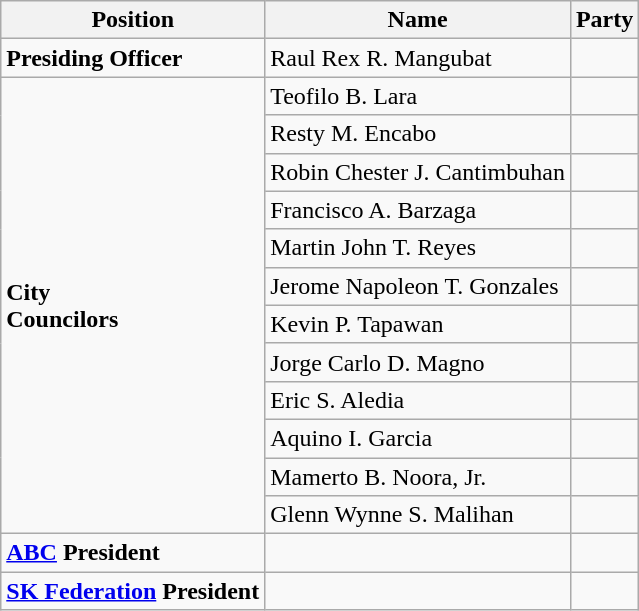<table class=wikitable>
<tr>
<th>Position</th>
<th>Name</th>
<th colspan=2>Party</th>
</tr>
<tr>
<td><strong>Presiding Officer</strong></td>
<td>Raul Rex R. Mangubat</td>
<td></td>
</tr>
<tr>
<td rowspan=12><strong>City<br>Councilors</strong></td>
<td>Teofilo B. Lara</td>
<td></td>
</tr>
<tr>
<td>Resty M. Encabo</td>
<td></td>
</tr>
<tr>
<td>Robin Chester J. Cantimbuhan</td>
<td></td>
</tr>
<tr>
<td>Francisco A. Barzaga</td>
<td></td>
</tr>
<tr>
<td>Martin John T. Reyes</td>
<td></td>
</tr>
<tr>
<td>Jerome Napoleon T. Gonzales</td>
<td></td>
</tr>
<tr>
<td>Kevin P. Tapawan</td>
<td></td>
</tr>
<tr>
<td>Jorge Carlo D. Magno</td>
<td></td>
</tr>
<tr>
<td>Eric S. Aledia</td>
<td></td>
</tr>
<tr>
<td>Aquino I. Garcia</td>
<td></td>
</tr>
<tr>
<td>Mamerto B. Noora, Jr.</td>
<td></td>
</tr>
<tr>
<td>Glenn Wynne S. Malihan</td>
<td></td>
</tr>
<tr>
<td><strong><a href='#'>ABC</a> President</strong></td>
<td></td>
<td></td>
</tr>
<tr>
<td><strong><a href='#'>SK Federation</a> President</strong></td>
<td></td>
<td></td>
</tr>
</table>
